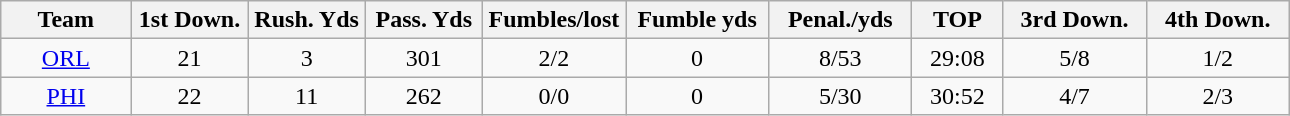<table class="wikitable sortable">
<tr>
<th bgcolor="#DDDDFF" width="10%">Team</th>
<th bgcolor="#DDDDFF" width="9%">1st Down.</th>
<th bgcolor="#DDDDFF" width="9%">Rush. Yds</th>
<th bgcolor="#DDDDFF" width="9%">Pass. Yds</th>
<th bgcolor="#DDDDFF" width="11%">Fumbles/lost</th>
<th bgcolor="#DDDDFF" width="11%">Fumble yds</th>
<th bgcolor="#DDDDFF" width="11%">Penal./yds</th>
<th bgcolor="#DDDDFF" width="7%">TOP</th>
<th bgcolor="#DDDDFF" width="11%">3rd Down.</th>
<th bgcolor="#DDDDFF" width="11%">4th Down.</th>
</tr>
<tr align="center">
<td><a href='#'>ORL</a></td>
<td>21</td>
<td>3</td>
<td>301</td>
<td>2/2</td>
<td>0</td>
<td>8/53</td>
<td>29:08</td>
<td>5/8</td>
<td>1/2</td>
</tr>
<tr align="center">
<td><a href='#'>PHI</a></td>
<td>22</td>
<td>11</td>
<td>262</td>
<td>0/0</td>
<td>0</td>
<td>5/30</td>
<td>30:52</td>
<td>4/7</td>
<td>2/3</td>
</tr>
</table>
